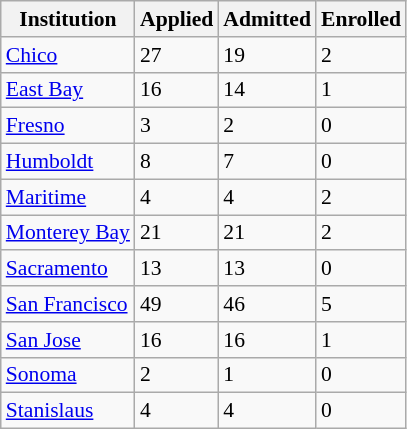<table class="wikitable sortable" style="font-size: 90%">
<tr>
<th>Institution</th>
<th>Applied</th>
<th>Admitted</th>
<th>Enrolled</th>
</tr>
<tr>
<td><a href='#'>Chico</a></td>
<td>27</td>
<td>19</td>
<td>2</td>
</tr>
<tr>
<td><a href='#'>East Bay</a></td>
<td>16</td>
<td>14</td>
<td>1</td>
</tr>
<tr>
<td><a href='#'>Fresno</a></td>
<td>3</td>
<td>2</td>
<td>0</td>
</tr>
<tr>
<td><a href='#'>Humboldt</a></td>
<td>8</td>
<td>7</td>
<td>0</td>
</tr>
<tr>
<td><a href='#'>Maritime</a></td>
<td>4</td>
<td>4</td>
<td>2</td>
</tr>
<tr>
<td><a href='#'>Monterey Bay</a></td>
<td>21</td>
<td>21</td>
<td>2</td>
</tr>
<tr>
<td><a href='#'>Sacramento</a></td>
<td>13</td>
<td>13</td>
<td>0</td>
</tr>
<tr>
<td><a href='#'>San Francisco</a></td>
<td>49</td>
<td>46</td>
<td>5</td>
</tr>
<tr>
<td><a href='#'>San Jose</a></td>
<td>16</td>
<td>16</td>
<td>1</td>
</tr>
<tr>
<td><a href='#'>Sonoma</a></td>
<td>2</td>
<td>1</td>
<td>0</td>
</tr>
<tr>
<td><a href='#'>Stanislaus</a></td>
<td>4</td>
<td>4</td>
<td>0</td>
</tr>
</table>
